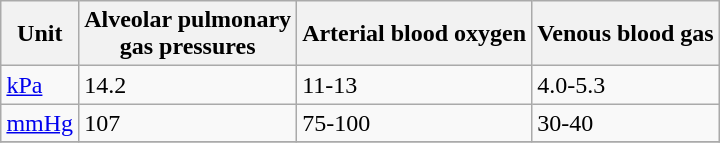<table class="wikitable" style="float:right; margin-left:25px">
<tr>
<th>Unit</th>
<th>Alveolar pulmonary<br> gas pressures</th>
<th>Arterial blood oxygen</th>
<th>Venous blood gas</th>
</tr>
<tr>
<td><a href='#'>kPa</a></td>
<td>14.2</td>
<td>11-13</td>
<td>4.0-5.3</td>
</tr>
<tr>
<td><a href='#'>mmHg</a></td>
<td>107</td>
<td>75-100</td>
<td>30-40</td>
</tr>
<tr>
</tr>
</table>
